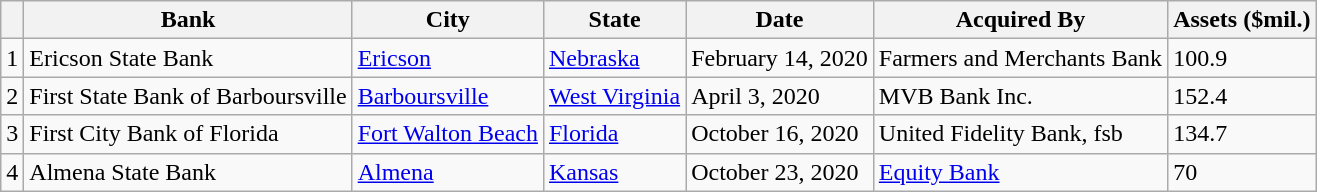<table class="wikitable sortable">
<tr>
<th></th>
<th>Bank</th>
<th>City</th>
<th>State</th>
<th>Date</th>
<th>Acquired By</th>
<th>Assets ($mil.)</th>
</tr>
<tr>
<td>1</td>
<td>Ericson State Bank</td>
<td><a href='#'>Ericson</a></td>
<td><a href='#'>Nebraska</a></td>
<td>February 14, 2020</td>
<td>Farmers and Merchants Bank</td>
<td>100.9</td>
</tr>
<tr>
<td>2</td>
<td>First State Bank of Barboursville</td>
<td><a href='#'>Barboursville</a></td>
<td><a href='#'>West Virginia</a></td>
<td>April 3, 2020</td>
<td>MVB Bank Inc.</td>
<td>152.4</td>
</tr>
<tr>
<td>3</td>
<td>First City Bank of Florida</td>
<td><a href='#'>Fort Walton Beach</a></td>
<td><a href='#'>Florida</a></td>
<td>October 16, 2020</td>
<td>United Fidelity Bank, fsb</td>
<td>134.7</td>
</tr>
<tr>
<td>4</td>
<td>Almena State Bank</td>
<td><a href='#'>Almena</a></td>
<td><a href='#'>Kansas</a></td>
<td>October 23, 2020</td>
<td><a href='#'>Equity Bank</a></td>
<td>70</td>
</tr>
</table>
